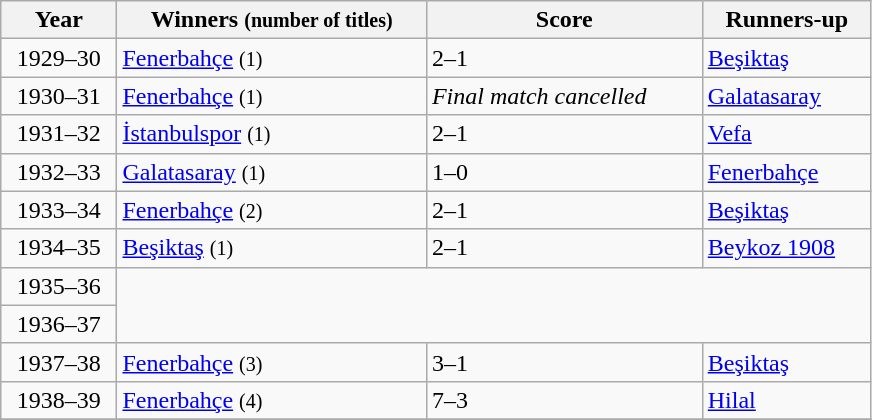<table class="wikitable sortable" width=46%>
<tr>
<th>Year</th>
<th>Winners <small>(number of titles)</small></th>
<th>Score</th>
<th>Runners-up</th>
</tr>
<tr>
<td align=center>1929–30</td>
<td><a href='#'>Fenerbahçe</a> <small>(1)</small></td>
<td>2–1</td>
<td><a href='#'>Beşiktaş</a></td>
</tr>
<tr>
<td align=center>1930–31</td>
<td><a href='#'>Fenerbahçe</a> <small>(1)</small></td>
<td><em>Final match cancelled</em></td>
<td><a href='#'>Galatasaray</a></td>
</tr>
<tr>
<td align=center>1931–32</td>
<td><a href='#'>İstanbulspor</a> <small>(1)</small></td>
<td>2–1</td>
<td><a href='#'>Vefa</a></td>
</tr>
<tr>
<td align=center>1932–33</td>
<td><a href='#'>Galatasaray</a> <small>(1)</small></td>
<td>1–0</td>
<td><a href='#'>Fenerbahçe</a></td>
</tr>
<tr>
<td align=center>1933–34</td>
<td><a href='#'>Fenerbahçe</a> <small>(2)</small></td>
<td>2–1</td>
<td><a href='#'>Beşiktaş</a></td>
</tr>
<tr>
<td align=center>1934–35</td>
<td><a href='#'>Beşiktaş</a> <small>(1)</small></td>
<td>2–1</td>
<td><a href='#'>Beykoz 1908</a></td>
</tr>
<tr>
<td align=center>1935–36</td>
<td rowspan=2 colspan=3></td>
</tr>
<tr>
<td align=center>1936–37</td>
</tr>
<tr>
<td align=center>1937–38</td>
<td><a href='#'>Fenerbahçe</a> <small>(3)</small></td>
<td>3–1</td>
<td><a href='#'>Beşiktaş</a></td>
</tr>
<tr>
<td align=center>1938–39</td>
<td><a href='#'>Fenerbahçe</a> <small>(4)</small></td>
<td>7–3</td>
<td><a href='#'>Hilal</a></td>
</tr>
<tr>
</tr>
</table>
